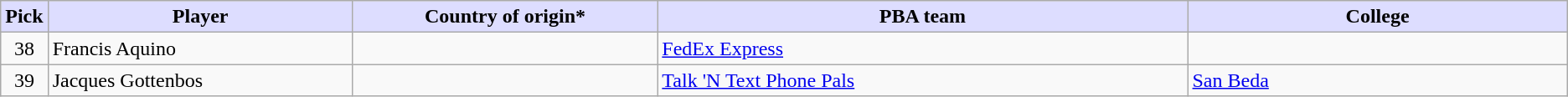<table class="wikitable">
<tr>
<th style="background:#DDDDFF;">Pick</th>
<th style="background:#DDDDFF;" width="20%">Player</th>
<th style="background:#DDDDFF;" width="20%">Country of origin*</th>
<th style="background:#DDDDFF;" width="35%">PBA team</th>
<th style="background:#DDDDFF;" width="25%">College</th>
</tr>
<tr>
<td align=center>38</td>
<td>Francis Aquino</td>
<td></td>
<td><a href='#'>FedEx Express</a></td>
<td></td>
</tr>
<tr>
<td align=center>39</td>
<td>Jacques Gottenbos</td>
<td></td>
<td><a href='#'>Talk 'N Text Phone Pals</a></td>
<td><a href='#'>San Beda</a></td>
</tr>
</table>
